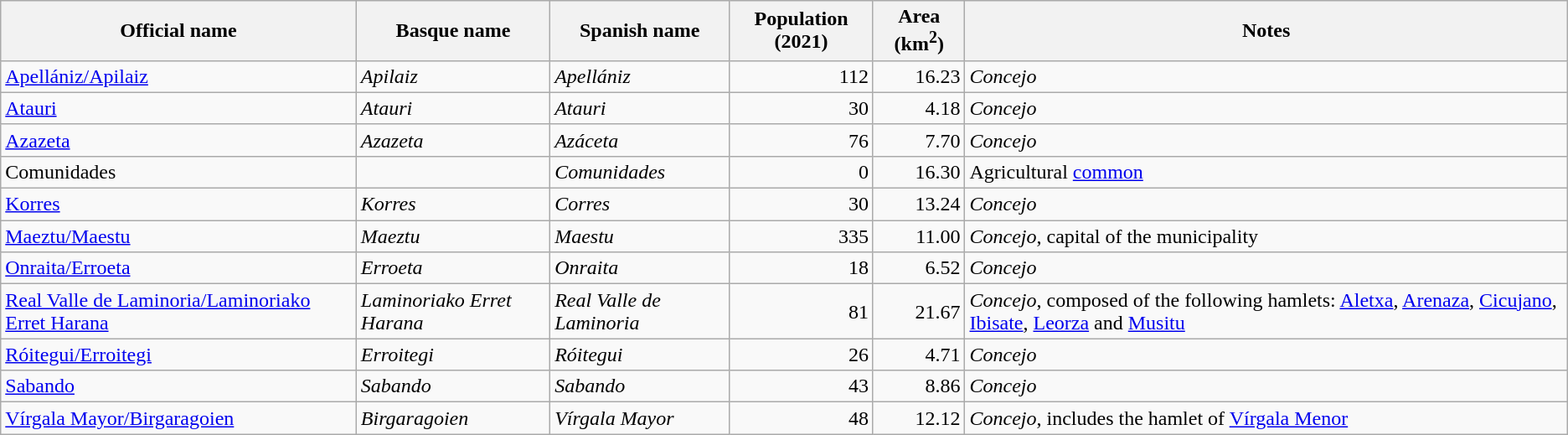<table class="wikitable sortable">
<tr>
<th class="unsortable">Official name</th>
<th>Basque name</th>
<th>Spanish name</th>
<th>Population (2021)</th>
<th>Area (km<sup>2</sup>)</th>
<th class="unsortable">Notes</th>
</tr>
<tr>
<td><a href='#'>Apellániz/Apilaiz</a></td>
<td><em>Apilaiz</em></td>
<td><em>Apellániz</em></td>
<td align="right">112</td>
<td align="right">16.23</td>
<td><em>Concejo</em></td>
</tr>
<tr>
<td><a href='#'>Atauri</a></td>
<td><em>Atauri</em></td>
<td><em>Atauri</em></td>
<td align="right">30</td>
<td align="right">4.18</td>
<td><em>Concejo</em></td>
</tr>
<tr>
<td><a href='#'>Azazeta</a></td>
<td><em>Azazeta</em></td>
<td><em>Azáceta</em></td>
<td align="right">76</td>
<td align="right">7.70</td>
<td><em>Concejo</em></td>
</tr>
<tr>
<td>Comunidades</td>
<td></td>
<td><em>Comunidades</em></td>
<td align="right">0</td>
<td align="right">16.30</td>
<td>Agricultural <a href='#'>common</a></td>
</tr>
<tr>
<td><a href='#'>Korres</a></td>
<td><em>Korres</em></td>
<td><em>Corres</em></td>
<td align="right">30</td>
<td align="right">13.24</td>
<td><em>Concejo</em></td>
</tr>
<tr>
<td><a href='#'>Maeztu/Maestu</a></td>
<td><em>Maeztu</em></td>
<td><em>Maestu</em></td>
<td align="right">335</td>
<td align="right">11.00</td>
<td><em>Concejo</em>, capital of the municipality</td>
</tr>
<tr>
<td><a href='#'>Onraita/Erroeta</a></td>
<td><em>Erroeta</em></td>
<td><em>Onraita</em></td>
<td align="right">18</td>
<td align="right">6.52</td>
<td><em>Concejo</em></td>
</tr>
<tr>
<td><a href='#'>Real Valle de Laminoria/Laminoriako Erret Harana</a></td>
<td><em>Laminoriako Erret Harana</em></td>
<td><em>Real Valle de Laminoria</em></td>
<td align="right">81</td>
<td align="right">21.67</td>
<td><em>Concejo</em>, composed of the following hamlets: <a href='#'>Aletxa</a>, <a href='#'>Arenaza</a>, <a href='#'>Cicujano</a>, <a href='#'>Ibisate</a>, <a href='#'>Leorza</a> and <a href='#'>Musitu</a></td>
</tr>
<tr>
<td><a href='#'>Róitegui/Erroitegi</a></td>
<td><em>Erroitegi</em></td>
<td><em>Róitegui</em></td>
<td align="right">26</td>
<td align="right">4.71</td>
<td><em>Concejo</em></td>
</tr>
<tr>
<td><a href='#'>Sabando</a></td>
<td><em>Sabando</em></td>
<td><em>Sabando</em></td>
<td align="right">43</td>
<td align="right">8.86</td>
<td><em>Concejo</em></td>
</tr>
<tr>
<td><a href='#'>Vírgala Mayor/Birgaragoien</a></td>
<td><em>Birgaragoien</em></td>
<td><em>Vírgala Mayor</em></td>
<td align="right">48</td>
<td align="right">12.12</td>
<td><em>Concejo</em>, includes the hamlet of <a href='#'>Vírgala Menor</a></td>
</tr>
</table>
